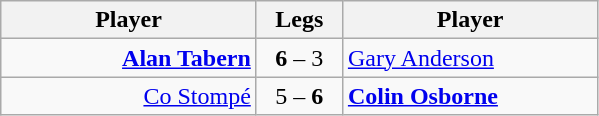<table class=wikitable style="text-align:center">
<tr>
<th width=163>Player</th>
<th width=50>Legs</th>
<th width=163>Player</th>
</tr>
<tr align=left>
<td align=right><strong><a href='#'>Alan Tabern</a></strong> </td>
<td align=center><strong>6</strong> – 3</td>
<td> <a href='#'>Gary Anderson</a></td>
</tr>
<tr align=left>
<td align=right><a href='#'>Co Stompé</a> </td>
<td align=center>5 – <strong>6</strong></td>
<td> <strong><a href='#'>Colin Osborne</a></strong></td>
</tr>
</table>
